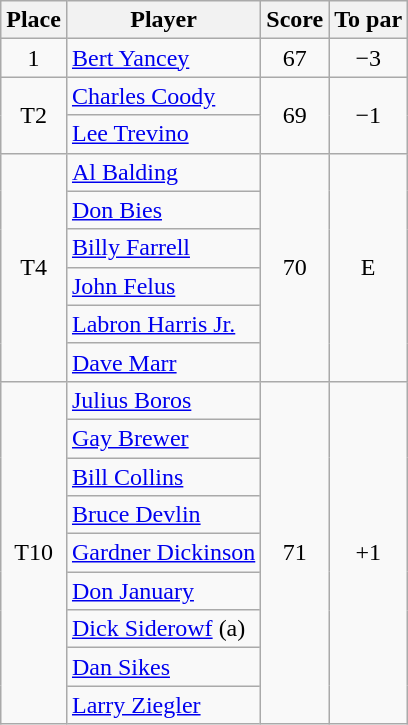<table class="wikitable">
<tr>
<th>Place</th>
<th>Player</th>
<th>Score</th>
<th>To par</th>
</tr>
<tr>
<td align=center>1</td>
<td> <a href='#'>Bert Yancey</a></td>
<td align=center>67</td>
<td align=center>−3</td>
</tr>
<tr>
<td rowspan=2 align=center>T2</td>
<td> <a href='#'>Charles Coody</a></td>
<td rowspan=2 align=center>69</td>
<td rowspan=2 align=center>−1</td>
</tr>
<tr>
<td> <a href='#'>Lee Trevino</a></td>
</tr>
<tr>
<td rowspan=6 align=center>T4</td>
<td> <a href='#'>Al Balding</a></td>
<td rowspan=6 align=center>70</td>
<td rowspan=6 align=center>E</td>
</tr>
<tr>
<td> <a href='#'>Don Bies</a></td>
</tr>
<tr>
<td> <a href='#'>Billy Farrell</a></td>
</tr>
<tr>
<td> <a href='#'>John Felus</a></td>
</tr>
<tr>
<td> <a href='#'>Labron Harris Jr.</a></td>
</tr>
<tr>
<td> <a href='#'>Dave Marr</a></td>
</tr>
<tr>
<td rowspan=9 align=center>T10</td>
<td> <a href='#'>Julius Boros</a></td>
<td rowspan=9 align=center>71</td>
<td rowspan=9 align=center>+1</td>
</tr>
<tr>
<td> <a href='#'>Gay Brewer</a></td>
</tr>
<tr>
<td> <a href='#'>Bill Collins</a></td>
</tr>
<tr>
<td> <a href='#'>Bruce Devlin</a></td>
</tr>
<tr>
<td> <a href='#'>Gardner Dickinson</a></td>
</tr>
<tr>
<td> <a href='#'>Don January</a></td>
</tr>
<tr>
<td> <a href='#'>Dick Siderowf</a> (a)</td>
</tr>
<tr>
<td> <a href='#'>Dan Sikes</a></td>
</tr>
<tr>
<td> <a href='#'>Larry Ziegler</a></td>
</tr>
</table>
